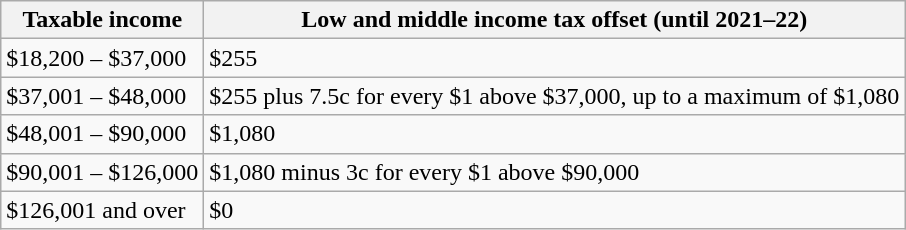<table class="wikitable">
<tr>
<th>Taxable income</th>
<th>Low and middle income tax offset (until 2021–22)</th>
</tr>
<tr>
<td>$18,200 – $37,000</td>
<td>$255</td>
</tr>
<tr>
<td>$37,001 – $48,000</td>
<td>$255 plus 7.5c for every $1 above $37,000, up to a maximum of $1,080</td>
</tr>
<tr>
<td>$48,001 – $90,000</td>
<td>$1,080</td>
</tr>
<tr>
<td>$90,001 – $126,000</td>
<td>$1,080 minus 3c for every $1 above $90,000</td>
</tr>
<tr>
<td>$126,001 and over</td>
<td>$0</td>
</tr>
</table>
